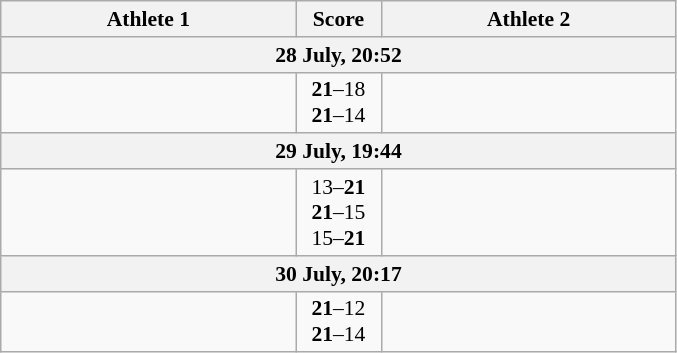<table class="wikitable" style="text-align: center; font-size:90% ">
<tr>
<th align="right" width="190">Athlete 1</th>
<th width="50">Score</th>
<th align="left" width="190">Athlete 2</th>
</tr>
<tr>
<th colspan=3>28 July, 20:52</th>
</tr>
<tr>
<td align=right><strong></strong></td>
<td align=center><strong>21</strong>–18<br><strong>21</strong>–14</td>
<td align=left></td>
</tr>
<tr>
<th colspan=3>29 July, 19:44</th>
</tr>
<tr>
<td align=right></td>
<td align=center>13–<strong>21</strong><br><strong>21</strong>–15<br>15–<strong>21</strong></td>
<td align=left><strong></strong></td>
</tr>
<tr>
<th colspan=3>30 July, 20:17</th>
</tr>
<tr>
<td align=right><strong></strong></td>
<td align=center><strong>21</strong>–12<br><strong>21</strong>–14</td>
<td align=left></td>
</tr>
</table>
